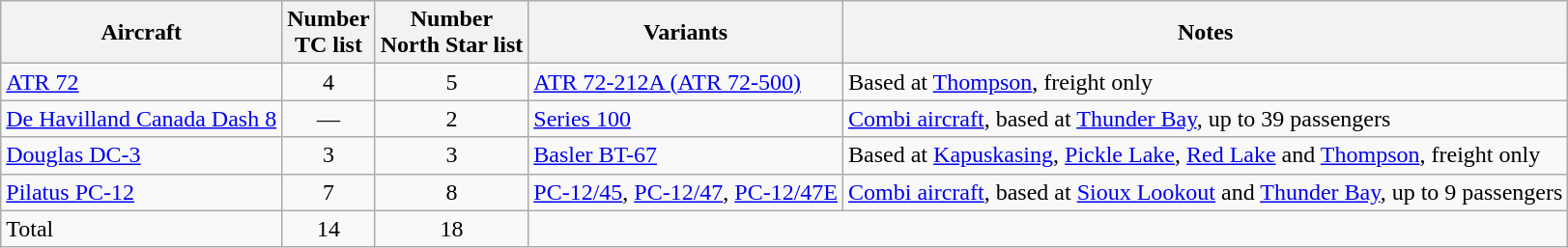<table class="wikitable">
<tr>
<th>Aircraft</th>
<th>Number<br>TC list</th>
<th>Number<br>North Star list</th>
<th>Variants</th>
<th>Notes</th>
</tr>
<tr>
<td><a href='#'>ATR 72</a></td>
<td align=center>4</td>
<td align="center">5</td>
<td><a href='#'>ATR 72-212A (ATR 72-500)</a></td>
<td>Based at <a href='#'>Thompson</a>, freight only</td>
</tr>
<tr>
<td><a href='#'>De Havilland Canada Dash 8</a></td>
<td align=center>—</td>
<td align=center>2</td>
<td><a href='#'>Series 100</a></td>
<td><a href='#'>Combi aircraft</a>, based at <a href='#'>Thunder Bay</a>, up to 39 passengers</td>
</tr>
<tr>
<td><a href='#'>Douglas DC-3</a></td>
<td align=center>3</td>
<td align=center>3</td>
<td><a href='#'>Basler BT-67</a></td>
<td>Based at <a href='#'>Kapuskasing</a>, <a href='#'>Pickle Lake</a>, <a href='#'>Red Lake</a> and <a href='#'>Thompson</a>, freight only</td>
</tr>
<tr>
<td><a href='#'>Pilatus PC-12</a></td>
<td align=center>7</td>
<td align=center>8</td>
<td><a href='#'>PC-12/45</a>, <a href='#'>PC-12/47</a>, <a href='#'>PC-12/47E</a></td>
<td><a href='#'>Combi aircraft</a>, based at <a href='#'>Sioux Lookout</a> and <a href='#'>Thunder Bay</a>, up to 9 passengers</td>
</tr>
<tr>
<td>Total</td>
<td align=center>14</td>
<td align=center>18</td>
</tr>
</table>
